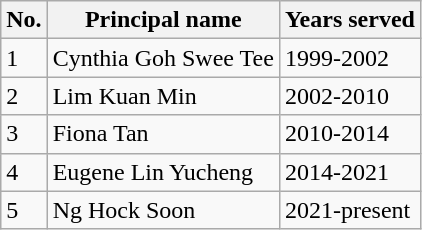<table class="wikitable">
<tr>
<th>No.</th>
<th>Principal name</th>
<th>Years served</th>
</tr>
<tr>
<td>1</td>
<td>Cynthia Goh Swee Tee</td>
<td>1999-2002</td>
</tr>
<tr>
<td>2</td>
<td>Lim Kuan Min</td>
<td>2002-2010</td>
</tr>
<tr>
<td>3</td>
<td>Fiona Tan</td>
<td>2010-2014</td>
</tr>
<tr>
<td>4</td>
<td>Eugene Lin Yucheng</td>
<td>2014-2021</td>
</tr>
<tr>
<td>5</td>
<td>Ng Hock Soon</td>
<td>2021-present</td>
</tr>
</table>
